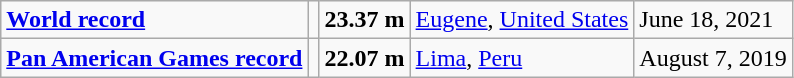<table class="wikitable">
<tr>
<td><strong><a href='#'>World record</a></strong></td>
<td></td>
<td><strong>23.37 m</strong></td>
<td><a href='#'>Eugene</a>, <a href='#'>United States</a></td>
<td>June 18, 2021</td>
</tr>
<tr>
<td><strong><a href='#'>Pan American Games record</a></strong></td>
<td></td>
<td><strong>22.07 m</strong></td>
<td><a href='#'>Lima</a>, <a href='#'>Peru</a></td>
<td>August 7, 2019</td>
</tr>
</table>
